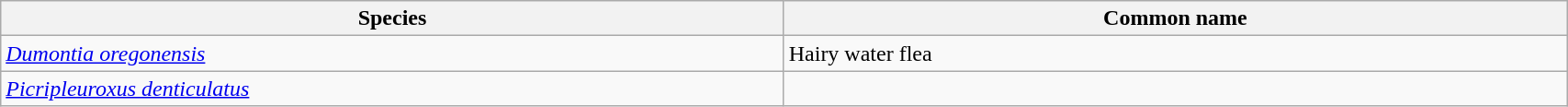<table width=90% class="wikitable">
<tr>
<th width=25%>Species</th>
<th width=25%>Common name</th>
</tr>
<tr>
<td><em><a href='#'>Dumontia oregonensis</a></em></td>
<td>Hairy water flea</td>
</tr>
<tr>
<td><em><a href='#'>Picripleuroxus denticulatus</a></em></td>
<td></td>
</tr>
</table>
